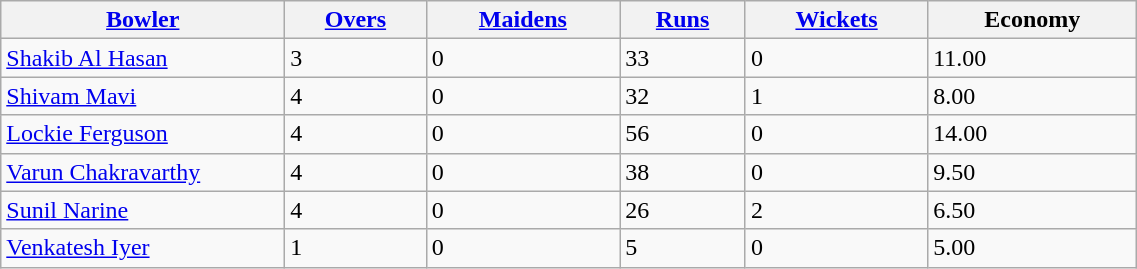<table class=wikitable style="width: 60%;">
<tr>
<th width="25%"><a href='#'>Bowler</a></th>
<th><a href='#'>Overs</a></th>
<th><a href='#'>Maidens</a></th>
<th><a href='#'>Runs</a></th>
<th><a href='#'>Wickets</a></th>
<th>Economy</th>
</tr>
<tr>
<td><a href='#'>Shakib Al Hasan</a></td>
<td>3</td>
<td>0</td>
<td>33</td>
<td>0</td>
<td>11.00</td>
</tr>
<tr>
<td><a href='#'>Shivam Mavi</a></td>
<td>4</td>
<td>0</td>
<td>32</td>
<td>1</td>
<td>8.00</td>
</tr>
<tr>
<td><a href='#'>Lockie Ferguson</a></td>
<td>4</td>
<td>0</td>
<td>56</td>
<td>0</td>
<td>14.00</td>
</tr>
<tr>
<td><a href='#'>Varun Chakravarthy</a></td>
<td>4</td>
<td>0</td>
<td>38</td>
<td>0</td>
<td>9.50</td>
</tr>
<tr>
<td><a href='#'>Sunil Narine</a></td>
<td>4</td>
<td>0</td>
<td>26</td>
<td>2</td>
<td>6.50</td>
</tr>
<tr>
<td><a href='#'>Venkatesh Iyer</a></td>
<td>1</td>
<td>0</td>
<td>5</td>
<td>0</td>
<td>5.00</td>
</tr>
</table>
